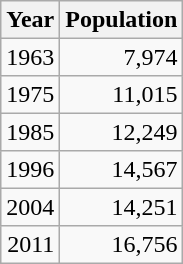<table class="wikitable" style="line-height:1.1em;">
<tr>
<th>Year</th>
<th>Population</th>
</tr>
<tr align="right">
<td>1963</td>
<td>7,974</td>
</tr>
<tr align="right">
<td>1975</td>
<td>11,015</td>
</tr>
<tr align="right">
<td>1985</td>
<td>12,249</td>
</tr>
<tr align="right">
<td>1996</td>
<td>14,567</td>
</tr>
<tr align="right">
<td>2004</td>
<td>14,251</td>
</tr>
<tr align="right">
<td>2011</td>
<td>16,756</td>
</tr>
</table>
